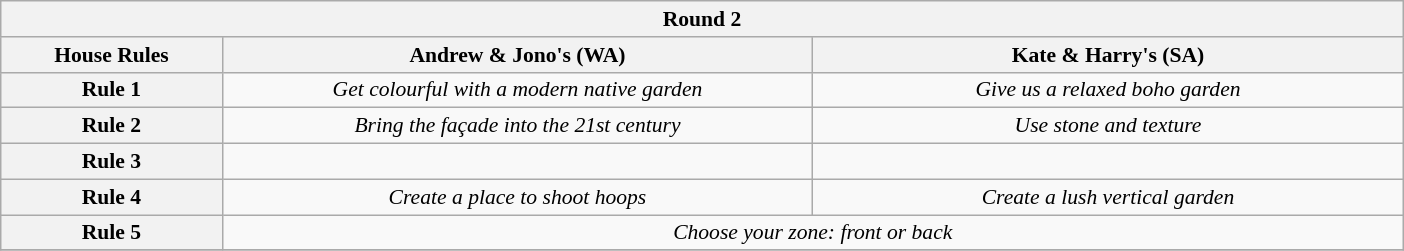<table class="wikitable plainrowheaders" style="text-align:center; font-size:90%; width:65em;">
<tr>
<th colspan="3" >Round 2</th>
</tr>
<tr>
<th style="width:15%;">House Rules</th>
<th style="width:40%;">Andrew & Jono's (WA)</th>
<th style="width:40%;">Kate & Harry's (SA)</th>
</tr>
<tr>
<th>Rule 1</th>
<td><em>Get colourful with a modern native garden</em></td>
<td><em>Give us a relaxed boho garden</em></td>
</tr>
<tr>
<th>Rule 2</th>
<td><em>Bring the façade into the 21st century</em></td>
<td><em>Use stone and texture</em></td>
</tr>
<tr>
<th>Rule 3</th>
<td></td>
<td></td>
</tr>
<tr>
<th>Rule 4</th>
<td><em>Create a place to shoot hoops</em></td>
<td><em>Create a lush vertical garden</em></td>
</tr>
<tr>
<th>Rule 5</th>
<td colspan="2"><em>Choose your zone: front or back</em></td>
</tr>
<tr>
</tr>
</table>
